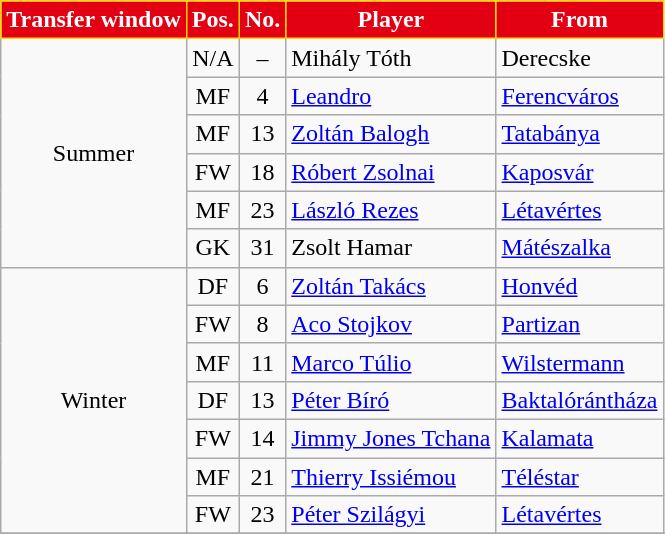<table class="wikitable plainrowheaders sortable">
<tr>
<th style="background-color:#E40013;color:white;border:1px solid gold">Transfer window</th>
<th style="background-color:#E40013;color:white;border:1px solid gold">Pos.</th>
<th style="background-color:#E40013;color:white;border:1px solid gold">No.</th>
<th style="background-color:#E40013;color:white;border:1px solid gold">Player</th>
<th style="background-color:#E40013;color:white;border:1px solid gold">From</th>
</tr>
<tr>
<td rowspan="6" style="text-align:center;">Summer</td>
<td style="text-align:center;">N/A</td>
<td style="text-align:center;">–</td>
<td style="text-align:left;"> Mihály Tóth</td>
<td style="text-align:left;">Derecske</td>
</tr>
<tr>
<td style="text-align:center;">MF</td>
<td style="text-align:center;">4</td>
<td style="text-align:left;"> <a href='#'>Leandro</a></td>
<td style="text-align:left;"><a href='#'>Ferencváros</a></td>
</tr>
<tr>
<td style="text-align:center;">MF</td>
<td style="text-align:center;">13</td>
<td style="text-align:left;"> <a href='#'>Zoltán Balogh</a></td>
<td style="text-align:left;"><a href='#'>Tatabánya</a></td>
</tr>
<tr>
<td style="text-align:center;">FW</td>
<td style="text-align:center;">18</td>
<td style="text-align:left;"> <a href='#'>Róbert Zsolnai</a></td>
<td style="text-align:left;"><a href='#'>Kaposvár</a></td>
</tr>
<tr>
<td style="text-align:center;">MF</td>
<td style="text-align:center;">23</td>
<td style="text-align:left;"> <a href='#'>László Rezes</a></td>
<td style="text-align:left;"><a href='#'>Létavértes</a></td>
</tr>
<tr>
<td style="text-align:center;">GK</td>
<td style="text-align:center;">31</td>
<td style="text-align:left;"> Zsolt Hamar</td>
<td style="text-align:left;"><a href='#'>Mátészalka</a></td>
</tr>
<tr>
<td rowspan="7" style="text-align:center;">Winter</td>
<td style="text-align:center;">DF</td>
<td style="text-align:center;">6</td>
<td style="text-align:left;"> <a href='#'>Zoltán Takács</a></td>
<td style="text-align:left;"><a href='#'>Honvéd</a></td>
</tr>
<tr>
<td style="text-align:center;">FW</td>
<td style="text-align:center;">8</td>
<td style="text-align:left;"> <a href='#'>Aco Stojkov</a></td>
<td style="text-align:left;"> <a href='#'>Partizan</a></td>
</tr>
<tr>
<td style="text-align:center;">MF</td>
<td style="text-align:center;">11</td>
<td style="text-align:left;"> <a href='#'>Marco Túlio</a></td>
<td style="text-align:left;"> <a href='#'>Wilstermann</a></td>
</tr>
<tr>
<td style="text-align:center;">DF</td>
<td style="text-align:center;">13</td>
<td style="text-align:left;"> <a href='#'>Péter Bíró</a></td>
<td style="text-align:left;"><a href='#'>Baktalórántháza</a></td>
</tr>
<tr>
<td style="text-align:center;">FW</td>
<td style="text-align:center;">14</td>
<td style="text-align:left;"> <a href='#'>Jimmy Jones Tchana</a></td>
<td style="text-align:left;"> <a href='#'>Kalamata</a></td>
</tr>
<tr>
<td style="text-align:center;">MF</td>
<td style="text-align:center;">21</td>
<td style="text-align:left;"> <a href='#'>Thierry Issiémou</a></td>
<td style="text-align:left;"> <a href='#'>Téléstar</a></td>
</tr>
<tr>
<td style="text-align:center;">FW</td>
<td style="text-align:center;">23</td>
<td style="text-align:left;"> <a href='#'>Péter Szilágyi</a></td>
<td style="text-align:left;"><a href='#'>Létavértes</a></td>
</tr>
<tr>
</tr>
</table>
